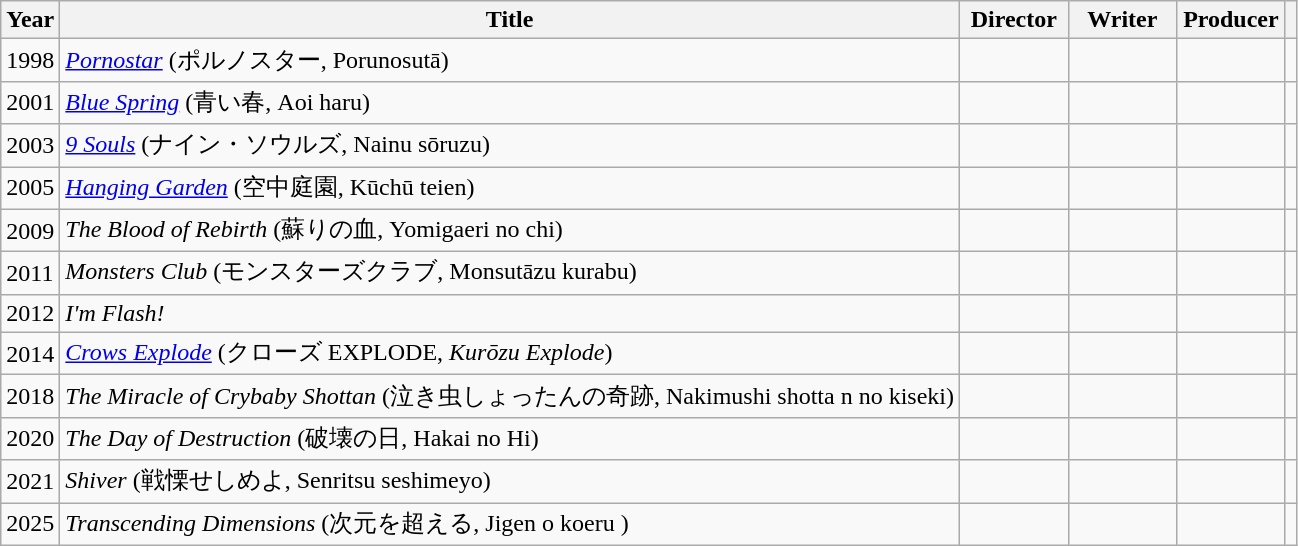<table class="wikitable">
<tr>
<th>Year</th>
<th>Title</th>
<th width=65>Director</th>
<th width=65>Writer</th>
<th width=65>Producer</th>
<th scope="col"></th>
</tr>
<tr>
<td>1998</td>
<td><em><a href='#'>Pornostar</a></em> (ポルノスター, Porunosutā)</td>
<td></td>
<td></td>
<td></td>
<td></td>
</tr>
<tr>
<td>2001</td>
<td><em><a href='#'>Blue Spring</a></em> (青い春, Aoi haru)</td>
<td></td>
<td></td>
<td></td>
<td></td>
</tr>
<tr>
<td>2003</td>
<td><em><a href='#'>9 Souls</a></em> (ナイン・ソウルズ, Nainu sōruzu)</td>
<td></td>
<td></td>
<td></td>
<td></td>
</tr>
<tr>
<td>2005</td>
<td><em><a href='#'>Hanging Garden</a></em>  (空中庭園, Kūchū teien)</td>
<td></td>
<td></td>
<td></td>
<td></td>
</tr>
<tr>
<td>2009</td>
<td><em>The Blood of Rebirth</em> (蘇りの血, Yomigaeri no chi)</td>
<td></td>
<td></td>
<td></td>
<td></td>
</tr>
<tr>
<td>2011</td>
<td><em>Monsters Club</em> (モンスターズクラブ, Monsutāzu kurabu)</td>
<td></td>
<td></td>
<td></td>
<td></td>
</tr>
<tr>
<td>2012</td>
<td><em>I'm Flash!</em></td>
<td></td>
<td></td>
<td></td>
<td></td>
</tr>
<tr>
<td>2014</td>
<td><em><a href='#'>Crows Explode</a></em> (クローズ EXPLODE, <em>Kurōzu  Explode</em>)</td>
<td></td>
<td></td>
<td></td>
<td></td>
</tr>
<tr>
<td>2018</td>
<td><em>The Miracle of Crybaby Shottan</em> (泣き虫しょったんの奇跡, Nakimushi shotta n no kiseki)</td>
<td></td>
<td></td>
<td></td>
<td></td>
</tr>
<tr>
<td>2020</td>
<td><em>The Day of Destruction</em> (破壊の日, Hakai no Hi)</td>
<td></td>
<td></td>
<td></td>
<td></td>
</tr>
<tr>
<td>2021</td>
<td><em>Shiver</em> (戦慄せしめよ, Senritsu seshimeyo)</td>
<td></td>
<td></td>
<td></td>
<td></td>
</tr>
<tr>
<td>2025</td>
<td><em>Transcending Dimensions</em> (次元を超える, Jigen o koeru )</td>
<td></td>
<td></td>
<td></td>
<td></td>
</tr>
</table>
